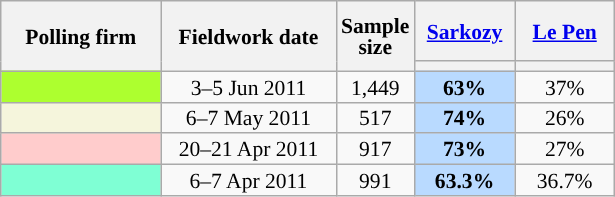<table class="wikitable sortable" style="text-align:center;font-size:90%;line-height:14px;">
<tr style="height:40px;">
<th style="width:100px;" rowspan="2">Polling firm</th>
<th style="width:110px;" rowspan="2">Fieldwork date</th>
<th style="width:35px;" rowspan="2">Sample<br>size</th>
<th class="unsortable" style="width:60px;"><a href='#'>Sarkozy</a><br></th>
<th class="unsortable" style="width:60px;"><a href='#'>Le Pen</a><br></th>
</tr>
<tr>
<th style="background:"></th>
<th style="background:"></th>
</tr>
<tr>
<td style="background:GreenYellow;"></td>
<td data-sort-value="2011-06-05">3–5 Jun 2011</td>
<td>1,449</td>
<td style="background:#B9DAFF;"><strong>63%</strong></td>
<td>37%</td>
</tr>
<tr>
<td style="background:beige;"></td>
<td data-sort-value="2011-05-07">6–7 May 2011</td>
<td>517</td>
<td style="background:#B9DAFF;"><strong>74%</strong></td>
<td>26%</td>
</tr>
<tr>
<td style="background:#FFCCCC;"></td>
<td data-sort-value="2011-04-21">20–21 Apr 2011</td>
<td>917</td>
<td style="background:#B9DAFF;"><strong>73%</strong></td>
<td>27%</td>
</tr>
<tr>
<td style="background:aquamarine;"></td>
<td data-sort-value="2011-04-07">6–7 Apr 2011</td>
<td>991</td>
<td style="background:#B9DAFF;"><strong>63.3%</strong></td>
<td>36.7%</td>
</tr>
</table>
